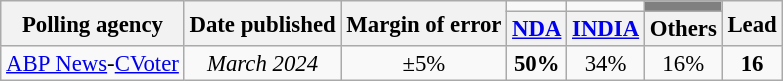<table class="wikitable sortable" style="text-align:center;font-size:95%;line-height:16px">
<tr>
<th rowspan="2">Polling agency</th>
<th rowspan="2">Date published</th>
<th rowspan="2">Margin of error</th>
<td bgcolor=></td>
<td bgcolor=></td>
<td bgcolor=grey></td>
<th rowspan="2">Lead</th>
</tr>
<tr>
<th><a href='#'>NDA</a></th>
<th><a href='#'>INDIA</a></th>
<th>Others</th>
</tr>
<tr>
<td><a href='#'>ABP News</a>-<a href='#'>CVoter</a></td>
<td><em>March 2024</em></td>
<td>±5%</td>
<td bgcolor=><strong>50%</strong></td>
<td>34%</td>
<td>16%</td>
<td bgcolor=><strong>16</strong></td>
</tr>
</table>
